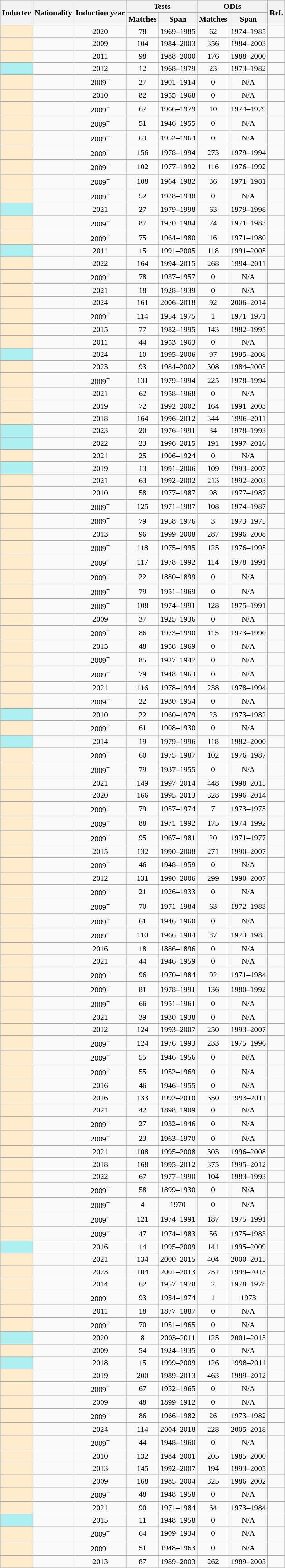<table class="wikitable sortable" style="text-align: center;" border="1">
<tr>
<th rowspan=2>Inductee</th>
<th rowspan=2>Nationality</th>
<th rowspan=2>Induction year</th>
<th colspan=2>Tests</th>
<th colspan=2>ODIs</th>
<th rowspan=2 class="unsortable">Ref.</th>
</tr>
<tr>
<th>Matches</th>
<th>Span</th>
<th>Matches</th>
<th>Span</th>
</tr>
<tr>
<td style="text-align:left; background:#ffebcd;"></td>
<td style="text-align:left;"></td>
<td>2020</td>
<td>78</td>
<td>1969–1985</td>
<td>62</td>
<td>1974–1985</td>
<td></td>
</tr>
<tr>
<td style="text-align:left; background:#ffebcd;"></td>
<td style="text-align:left;"></td>
<td>2009</td>
<td>104</td>
<td>1984–2003</td>
<td>356</td>
<td>1984–2003</td>
<td></td>
</tr>
<tr>
<td style="text-align:left; background:#ffebcd;"></td>
<td style="text-align:left;"></td>
<td>2011</td>
<td>98</td>
<td>1988–2000</td>
<td>176</td>
<td>1988–2000</td>
<td></td>
</tr>
<tr>
<td style="text-align:left; background: #afeeee;"></td>
<td style="text-align:left;"></td>
<td>2012</td>
<td>12</td>
<td>1968–1979</td>
<td>23</td>
<td>1973–1982</td>
<td></td>
</tr>
<tr>
<td style="text-align:left; background:#ffebcd;"></td>
<td style="text-align:left;"></td>
<td>2009<sup>+</sup></td>
<td>27</td>
<td>1901–1914</td>
<td>0</td>
<td>N/A</td>
<td></td>
</tr>
<tr>
<td style="text-align:left; background:#ffebcd;"></td>
<td style="text-align:left;"></td>
<td>2010</td>
<td>82</td>
<td>1955–1968</td>
<td>0</td>
<td>N/A</td>
<td></td>
</tr>
<tr>
<td style="text-align:left; background:#ffebcd;"></td>
<td style="text-align:left;"></td>
<td>2009<sup>+</sup></td>
<td>67</td>
<td>1966–1979</td>
<td>10</td>
<td>1974–1979</td>
<td></td>
</tr>
<tr>
<td style="text-align:left; background:#ffebcd;"></td>
<td style="text-align:left;"></td>
<td>2009<sup>+</sup></td>
<td>51</td>
<td>1946–1955</td>
<td>0</td>
<td>N/A</td>
<td></td>
</tr>
<tr>
<td style="text-align:left; background:#ffebcd;"></td>
<td style="text-align:left;"></td>
<td>2009<sup>+</sup></td>
<td>63</td>
<td>1952–1964</td>
<td>0</td>
<td>N/A</td>
<td></td>
</tr>
<tr>
<td style="text-align:left; background:#ffebcd;"></td>
<td style="text-align:left;"></td>
<td>2009<sup>+</sup></td>
<td>156</td>
<td>1978–1994</td>
<td>273</td>
<td>1979–1994</td>
<td></td>
</tr>
<tr>
<td style="text-align:left; background:#ffebcd;"></td>
<td style="text-align:left;"></td>
<td>2009<sup>+</sup></td>
<td>102</td>
<td>1977–1992</td>
<td>116</td>
<td>1976–1992</td>
<td></td>
</tr>
<tr>
<td style="text-align:left; background:#ffebcd;"></td>
<td style="text-align:left;"></td>
<td>2009<sup>+</sup></td>
<td>108</td>
<td>1964–1982</td>
<td>36</td>
<td>1971–1981</td>
<td></td>
</tr>
<tr>
<td style="text-align:left; background:#ffebcd;"></td>
<td style="text-align:left;"></td>
<td>2009<sup>+</sup></td>
<td>52</td>
<td>1928–1948</td>
<td>0</td>
<td>N/A</td>
<td></td>
</tr>
<tr>
<td style="text-align:left; background:#afeeee;"></td>
<td style="text-align:left;"></td>
<td>2021</td>
<td>27</td>
<td>1979–1998</td>
<td>63</td>
<td>1979–1998</td>
<td></td>
</tr>
<tr>
<td style="text-align:left; background:#ffebcd;"></td>
<td style="text-align:left;"></td>
<td>2009<sup>+</sup></td>
<td>87</td>
<td>1970–1984</td>
<td>74</td>
<td>1971–1983</td>
<td></td>
</tr>
<tr>
<td style="text-align:left; background:#ffebcd;"></td>
<td style="text-align:left;"></td>
<td>2009<sup>+</sup></td>
<td>75</td>
<td>1964–1980</td>
<td>16</td>
<td>1971–1980</td>
<td></td>
</tr>
<tr>
<td style="text-align:left; background:#afeeee;"></td>
<td style="text-align:left;"></td>
<td>2011</td>
<td>15</td>
<td>1991–2005</td>
<td>118</td>
<td>1991–2005</td>
<td></td>
</tr>
<tr>
<td style="text-align:left; background:#ffebcd;"></td>
<td style="text-align:left;"></td>
<td>2022</td>
<td>164</td>
<td>1994–2015</td>
<td>268</td>
<td>1994–2011</td>
<td></td>
</tr>
<tr>
<td style="text-align:left; background:#ffebcd;"></td>
<td style="text-align:left;"></td>
<td>2009<sup>+</sup></td>
<td>78</td>
<td>1937–1957</td>
<td>0</td>
<td>N/A</td>
<td></td>
</tr>
<tr>
<td style="text-align:left; background:#ffebcd;"></td>
<td style="text-align:left;"></td>
<td>2021</td>
<td>18</td>
<td>1928–1939</td>
<td>0</td>
<td>N/A</td>
<td></td>
</tr>
<tr>
<td style="text-align:left; background:#ffebcd;"></td>
<td style="text-align:left;"></td>
<td>2024</td>
<td>161</td>
<td>2006–2018</td>
<td>92</td>
<td>2006–2014</td>
<td></td>
</tr>
<tr>
<td style="text-align:left; background:#ffebcd;"></td>
<td style="text-align:left;"></td>
<td>2009<sup>+</sup></td>
<td>114</td>
<td>1954–1975</td>
<td>1</td>
<td>1971–1971</td>
<td></td>
</tr>
<tr>
<td style="text-align:left; background:#ffebcd;"></td>
<td style="text-align:left;"></td>
<td>2015</td>
<td>77</td>
<td>1982–1995</td>
<td>143</td>
<td>1982–1995</td>
<td></td>
</tr>
<tr>
<td style="text-align:left; background:#ffebcd;"></td>
<td style="text-align:left;"></td>
<td>2011</td>
<td>44</td>
<td>1953–1963</td>
<td>0</td>
<td>N/A</td>
<td></td>
</tr>
<tr>
<td style="text-align:left; background:#afeeee;"></td>
<td style="text-align:left;"></td>
<td>2024</td>
<td>10</td>
<td>1995–2006</td>
<td>97</td>
<td>1995–2008</td>
<td></td>
</tr>
<tr>
<td style="text-align:left; background:#ffebcd;"></td>
<td style="text-align:left;"></td>
<td>2023</td>
<td>93</td>
<td>1984–2002</td>
<td>308</td>
<td>1984–2003</td>
<td></td>
</tr>
<tr>
<td style="text-align:left; background:#ffebcd;"></td>
<td style="text-align:left;"></td>
<td>2009<sup>+</sup></td>
<td>131</td>
<td>1979–1994</td>
<td>225</td>
<td>1978–1994</td>
<td></td>
</tr>
<tr>
<td style="text-align:left; background:#ffebcd;"></td>
<td style="text-align:left;"></td>
<td>2021</td>
<td>62</td>
<td>1958–1968</td>
<td>0</td>
<td>N/A</td>
<td></td>
</tr>
<tr>
<td style="text-align:left; background:#ffebcd;"></td>
<td style="text-align:left;"></td>
<td>2019</td>
<td>72</td>
<td>1992–2002</td>
<td>164</td>
<td>1991–2003</td>
<td></td>
</tr>
<tr>
<td style="text-align:left; background:#ffebcd;"></td>
<td style="text-align:left;"></td>
<td>2018</td>
<td>164</td>
<td>1996–2012</td>
<td>344</td>
<td>1996–2011</td>
<td></td>
</tr>
<tr>
<td style="text-align:left; background:#afeeee;"></td>
<td style="text-align:left;"></td>
<td>2023</td>
<td>20</td>
<td>1976–1991</td>
<td>34</td>
<td>1978–1993</td>
<td></td>
</tr>
<tr>
<td style="text-align:left; background:#afeeee;"></td>
<td style="text-align:left;"></td>
<td>2022</td>
<td>23</td>
<td>1996–2015</td>
<td>191</td>
<td>1997–2016</td>
<td></td>
</tr>
<tr>
<td style="text-align:left; background:#ffebcd;"></td>
<td style="text-align:left;"></td>
<td>2021</td>
<td>25</td>
<td>1906–1924</td>
<td>0</td>
<td>N/A</td>
<td></td>
</tr>
<tr>
<td style="text-align:left; background:#afeeee;"></td>
<td style="text-align:left;"></td>
<td>2019</td>
<td>13</td>
<td>1991–2006</td>
<td>109</td>
<td>1993–2007</td>
<td></td>
</tr>
<tr>
<td style="text-align:left; background:#ffebcd;"></td>
<td style="text-align:left;"></td>
<td>2021</td>
<td>63</td>
<td>1992–2002</td>
<td>213</td>
<td>1992–2003</td>
<td></td>
</tr>
<tr>
<td style="text-align:left; background:#ffebcd;"></td>
<td style="text-align:left;"></td>
<td>2010</td>
<td>58</td>
<td>1977–1987</td>
<td>98</td>
<td>1977–1987</td>
<td></td>
</tr>
<tr>
<td style="text-align:left; background:#ffebcd;"></td>
<td style="text-align:left;"></td>
<td>2009<sup>+</sup></td>
<td>125</td>
<td>1971–1987</td>
<td>108</td>
<td>1974–1987</td>
<td></td>
</tr>
<tr>
<td style="text-align:left; background:#ffebcd;"></td>
<td style="text-align:left;"></td>
<td>2009<sup>+</sup></td>
<td>79</td>
<td>1958–1976</td>
<td>3</td>
<td>1973–1975</td>
<td></td>
</tr>
<tr>
<td style="text-align:left; background:#ffebcd;"></td>
<td style="text-align:left;"></td>
<td>2013</td>
<td>96</td>
<td>1999–2008</td>
<td>287</td>
<td>1996–2008</td>
<td></td>
</tr>
<tr>
<td style="text-align:left; background:#ffebcd;"></td>
<td style="text-align:left;"></td>
<td>2009<sup>+</sup></td>
<td>118</td>
<td>1975–1995</td>
<td>125</td>
<td>1976–1995</td>
<td></td>
</tr>
<tr>
<td style="text-align:left; background:#ffebcd;"></td>
<td style="text-align:left;"></td>
<td>2009<sup>+</sup></td>
<td>117</td>
<td>1978–1992</td>
<td>114</td>
<td>1978–1991</td>
<td></td>
</tr>
<tr>
<td style="text-align:left; background:#ffebcd;"></td>
<td style="text-align:left;"></td>
<td>2009<sup>+</sup></td>
<td>22</td>
<td>1880–1899</td>
<td>0</td>
<td>N/A</td>
<td></td>
</tr>
<tr>
<td style="text-align:left; background:#ffebcd;"></td>
<td style="text-align:left;"></td>
<td>2009<sup>+</sup></td>
<td>79</td>
<td>1951–1969</td>
<td>0</td>
<td>N/A</td>
<td></td>
</tr>
<tr>
<td style="text-align:left; background:#ffebcd;"></td>
<td style="text-align:left;"></td>
<td>2009<sup>+</sup></td>
<td>108</td>
<td>1974–1991</td>
<td>128</td>
<td>1975–1991</td>
<td></td>
</tr>
<tr>
<td style="text-align:left; background:#ffebcd;"></td>
<td style="text-align:left;"></td>
<td>2009</td>
<td>37</td>
<td>1925–1936</td>
<td>0</td>
<td>N/A</td>
<td></td>
</tr>
<tr>
<td style="text-align:left; background:#ffebcd;"></td>
<td style="text-align:left;"></td>
<td>2009<sup>+</sup></td>
<td>86</td>
<td>1973–1990</td>
<td>115</td>
<td>1973–1990</td>
<td></td>
</tr>
<tr>
<td style="text-align:left; background:#ffebcd;"></td>
<td style="text-align:left;"></td>
<td>2015</td>
<td>48</td>
<td>1958–1969</td>
<td>0</td>
<td>N/A</td>
<td></td>
</tr>
<tr>
<td style="text-align:left; background:#ffebcd;"></td>
<td style="text-align:left;"></td>
<td>2009<sup>+</sup></td>
<td>85</td>
<td>1927–1947</td>
<td>0</td>
<td>N/A</td>
<td></td>
</tr>
<tr>
<td style="text-align:left; background:#ffebcd;"></td>
<td style="text-align:left;"></td>
<td>2009<sup>+</sup></td>
<td>79</td>
<td>1948–1963</td>
<td>0</td>
<td>N/A</td>
<td></td>
</tr>
<tr>
<td style="text-align:left; background:#ffebcd;"></td>
<td style="text-align:left;"></td>
<td>2021</td>
<td>116</td>
<td>1978–1994</td>
<td>238</td>
<td>1978–1994</td>
<td></td>
</tr>
<tr>
<td style="text-align:left; background:#ffebcd;"></td>
<td style="text-align:left;"></td>
<td>2009<sup>+</sup></td>
<td>22</td>
<td>1930–1954</td>
<td>0</td>
<td>N/A</td>
<td></td>
</tr>
<tr>
<td style="text-align:left; background:#afeeee;"></td>
<td style="text-align:left;"></td>
<td>2010</td>
<td>22</td>
<td>1960–1979</td>
<td>23</td>
<td>1973–1982</td>
<td></td>
</tr>
<tr>
<td style="text-align:left; background:#ffebcd;"></td>
<td style="text-align:left;"></td>
<td>2009<sup>+</sup></td>
<td>61</td>
<td>1908–1930</td>
<td>0</td>
<td>N/A</td>
<td></td>
</tr>
<tr>
<td style="text-align:left; background:#afeeee;"></td>
<td style="text-align:left;"></td>
<td>2014</td>
<td>19</td>
<td>1979–1996</td>
<td>118</td>
<td>1982–2000</td>
<td></td>
</tr>
<tr>
<td style="text-align:left; background:#ffebcd;"></td>
<td style="text-align:left;"></td>
<td>2009<sup>+</sup></td>
<td>60</td>
<td>1975–1987</td>
<td>102</td>
<td>1976–1987</td>
<td></td>
</tr>
<tr>
<td style="text-align:left; background:#ffebcd;"></td>
<td style="text-align:left;"></td>
<td>2009<sup>+</sup></td>
<td>79</td>
<td>1937–1955</td>
<td>0</td>
<td>N/A</td>
<td></td>
</tr>
<tr>
<td style="text-align:left; background:#ffebcd;"></td>
<td style="text-align:left;"></td>
<td>2021</td>
<td>149</td>
<td>1997–2014</td>
<td>448</td>
<td>1998–2015</td>
<td></td>
</tr>
<tr>
<td style="text-align:left; background:#ffebcd;"></td>
<td style="text-align:left;"></td>
<td>2020</td>
<td>166</td>
<td>1995–2013</td>
<td>328</td>
<td>1996–2014</td>
<td></td>
</tr>
<tr>
<td style="text-align:left; background:#ffebcd;"></td>
<td style="text-align:left;"></td>
<td>2009<sup>+</sup></td>
<td>79</td>
<td>1957–1974</td>
<td>7</td>
<td>1973–1975</td>
<td></td>
</tr>
<tr>
<td style="text-align:left; background:#ffebcd;"></td>
<td style="text-align:left;"></td>
<td>2009<sup>+</sup></td>
<td>88</td>
<td>1971–1992</td>
<td>175</td>
<td>1974–1992</td>
<td></td>
</tr>
<tr>
<td style="text-align:left; background:#ffebcd;"></td>
<td style="text-align:left;"></td>
<td>2009<sup>+</sup></td>
<td>95</td>
<td>1967–1981</td>
<td>20</td>
<td>1971–1977</td>
<td></td>
</tr>
<tr>
<td style="text-align:left; background:#ffebcd;"></td>
<td style="text-align:left;"></td>
<td>2015</td>
<td>132</td>
<td>1990–2008</td>
<td>271</td>
<td>1990–2007</td>
<td></td>
</tr>
<tr>
<td style="text-align:left; background:#ffebcd;"></td>
<td style="text-align:left;"></td>
<td>2009<sup>+</sup></td>
<td>46</td>
<td>1948–1959</td>
<td>0</td>
<td>N/A</td>
<td></td>
</tr>
<tr>
<td style="text-align:left; background:#ffebcd;"></td>
<td style="text-align:left;"></td>
<td>2012</td>
<td>131</td>
<td>1990–2006</td>
<td>299</td>
<td>1990–2007</td>
<td></td>
</tr>
<tr>
<td style="text-align:left; background:#ffebcd;"></td>
<td style="text-align:left;"></td>
<td>2009<sup>+</sup></td>
<td>21</td>
<td>1926–1933</td>
<td>0</td>
<td>N/A</td>
<td></td>
</tr>
<tr>
<td style="text-align:left; background:#ffebcd;"></td>
<td style="text-align:left;"></td>
<td>2009<sup>+</sup></td>
<td>70</td>
<td>1971–1984</td>
<td>63</td>
<td>1972–1983</td>
<td></td>
</tr>
<tr>
<td style="text-align:left; background:#ffebcd;"></td>
<td style="text-align:left;"></td>
<td>2009<sup>+</sup></td>
<td>61</td>
<td>1946–1960</td>
<td>0</td>
<td>N/A</td>
<td></td>
</tr>
<tr>
<td style="text-align:left; background:#ffebcd;"></td>
<td style="text-align:left;"></td>
<td>2009<sup>+</sup></td>
<td>110</td>
<td>1966–1984</td>
<td>87</td>
<td>1973–1985</td>
<td></td>
</tr>
<tr>
<td style="text-align:left; background:#ffebcd;"></td>
<td style="text-align:left;"></td>
<td>2016</td>
<td>18</td>
<td>1886–1896</td>
<td>0</td>
<td>N/A</td>
<td></td>
</tr>
<tr>
<td style="text-align:left; background:#ffebcd;"></td>
<td style="text-align:left;"></td>
<td>2021</td>
<td>44</td>
<td>1946–1959</td>
<td>0</td>
<td>N/A</td>
<td></td>
</tr>
<tr>
<td style="text-align:left; background:#ffebcd;"></td>
<td style="text-align:left;"></td>
<td>2009<sup>+</sup></td>
<td>96</td>
<td>1970–1984</td>
<td>92</td>
<td>1971–1984</td>
<td></td>
</tr>
<tr>
<td style="text-align:left; background:#ffebcd;"></td>
<td style="text-align:left;"></td>
<td>2009<sup>+</sup></td>
<td>81</td>
<td>1978–1991</td>
<td>136</td>
<td>1980–1992</td>
<td></td>
</tr>
<tr>
<td style="text-align:left; background:#ffebcd;"></td>
<td style="text-align:left;"></td>
<td>2009<sup>+</sup></td>
<td>66</td>
<td>1951–1961</td>
<td>0</td>
<td>N/A</td>
<td></td>
</tr>
<tr>
<td style="text-align:left; background:#ffebcd;"></td>
<td style="text-align:left;"></td>
<td>2021</td>
<td>39</td>
<td>1930–1938</td>
<td>0</td>
<td>N/A</td>
<td></td>
</tr>
<tr>
<td style="text-align:left; background:#ffebcd;"></td>
<td style="text-align:left;"></td>
<td>2012</td>
<td>124</td>
<td>1993–2007</td>
<td>250</td>
<td>1993–2007</td>
<td></td>
</tr>
<tr>
<td style="text-align:left; background:#ffebcd;"></td>
<td style="text-align:left;"></td>
<td>2009<sup>+</sup></td>
<td>124</td>
<td>1976–1993</td>
<td>233</td>
<td>1975–1996</td>
<td></td>
</tr>
<tr>
<td style="text-align:left; background:#ffebcd;"></td>
<td style="text-align:left;"></td>
<td>2009<sup>+</sup></td>
<td>55</td>
<td>1946–1956</td>
<td>0</td>
<td>N/A</td>
<td></td>
</tr>
<tr>
<td style="text-align:left; background:#ffebcd;"></td>
<td style="text-align:left;"></td>
<td>2009<sup>+</sup></td>
<td>55</td>
<td>1952–1969</td>
<td>0</td>
<td>N/A</td>
<td></td>
</tr>
<tr>
<td style="text-align:left; background:#ffebcd;"></td>
<td style="text-align:left;"></td>
<td>2016</td>
<td>46</td>
<td>1946–1955</td>
<td>0</td>
<td>N/A</td>
<td></td>
</tr>
<tr>
<td style="text-align:left; background:#ffebcd;"></td>
<td style="text-align:left;"></td>
<td>2016</td>
<td>133</td>
<td>1992–2010</td>
<td>350</td>
<td>1993–2011</td>
<td></td>
</tr>
<tr>
<td style="text-align:left; background:#ffebcd;"></td>
<td style="text-align:left;"></td>
<td>2021</td>
<td>42</td>
<td>1898–1909</td>
<td>0</td>
<td>N/A</td>
<td></td>
</tr>
<tr>
<td style="text-align:left; background:#ffebcd;"></td>
<td style="text-align:left;"></td>
<td>2009<sup>+</sup></td>
<td>27</td>
<td>1932–1946</td>
<td>0</td>
<td>N/A</td>
<td></td>
</tr>
<tr>
<td style="text-align:left; background:#ffebcd;"></td>
<td style="text-align:left;"></td>
<td>2009<sup>+</sup></td>
<td>23</td>
<td>1963–1970</td>
<td>0</td>
<td>N/A</td>
<td></td>
</tr>
<tr>
<td style="text-align:left; background:#ffebcd;"></td>
<td style="text-align:left;"></td>
<td>2021</td>
<td>108</td>
<td>1995–2008</td>
<td>303</td>
<td>1996–2008</td>
<td></td>
</tr>
<tr>
<td style="text-align:left; background:#ffebcd;"></td>
<td style="text-align:left;"></td>
<td>2018</td>
<td>168</td>
<td>1995–2012</td>
<td>375</td>
<td>1995–2012</td>
<td></td>
</tr>
<tr>
<td style="text-align:left; background:#ffebcd;"></td>
<td style="text-align:left;"></td>
<td>2022</td>
<td>67</td>
<td>1977–1990</td>
<td>104</td>
<td>1983–1993</td>
<td></td>
</tr>
<tr>
<td style="text-align:left; background:#ffebcd;"></td>
<td style="text-align:left;"></td>
<td>2009<sup>+</sup></td>
<td>58</td>
<td>1899–1930</td>
<td>0</td>
<td>N/A</td>
<td></td>
</tr>
<tr>
<td style="text-align:left; background:#ffebcd;"></td>
<td style="text-align:left;"></td>
<td>2009<sup>+</sup></td>
<td>4</td>
<td>1970</td>
<td>0</td>
<td>N/A</td>
<td></td>
</tr>
<tr>
<td style="text-align:left; background:#ffebcd;"></td>
<td style="text-align:left;"></td>
<td>2009<sup>+</sup></td>
<td>121</td>
<td>1974–1991</td>
<td>187</td>
<td>1975–1991</td>
<td></td>
</tr>
<tr>
<td style="text-align:left; background:#ffebcd;"></td>
<td style="text-align:left;"></td>
<td>2009<sup>+</sup></td>
<td>47</td>
<td>1974–1983</td>
<td>56</td>
<td>1975–1983</td>
<td></td>
</tr>
<tr>
<td style="text-align:left; background:#afeeee;"></td>
<td style="text-align:left;"></td>
<td>2016</td>
<td>14</td>
<td>1995–2009</td>
<td>141</td>
<td>1995–2009</td>
<td></td>
</tr>
<tr>
<td style="text-align:left; background:#ffebcd;"></td>
<td style="text-align:left;"></td>
<td>2021</td>
<td>134</td>
<td>2000–2015</td>
<td>404</td>
<td>2000–2015</td>
<td></td>
</tr>
<tr>
<td style="text-align:left; background:#ffebcd;"></td>
<td style="text-align:left;"></td>
<td>2023</td>
<td>104</td>
<td>2001–2013</td>
<td>251</td>
<td>1999–2013</td>
<td></td>
</tr>
<tr>
<td style="text-align:left; background:#ffebcd;"></td>
<td style="text-align:left;"></td>
<td>2014</td>
<td>62</td>
<td>1957–1978</td>
<td>2</td>
<td>1978–1978</td>
<td></td>
</tr>
<tr>
<td style="text-align:left; background:#ffebcd;"></td>
<td style="text-align:left;"></td>
<td>2009<sup>+</sup></td>
<td>93</td>
<td>1954–1974</td>
<td>1</td>
<td>1973</td>
<td></td>
</tr>
<tr>
<td style="text-align:left; background:#ffebcd;"></td>
<td style="text-align:left;"></td>
<td>2011</td>
<td>18</td>
<td>1877–1887</td>
<td>0</td>
<td>N/A</td>
<td></td>
</tr>
<tr>
<td style="text-align:left; background:#ffebcd;"></td>
<td style="text-align:left;"></td>
<td>2009<sup>+</sup></td>
<td>70</td>
<td>1951–1965</td>
<td>0</td>
<td>N/A</td>
<td></td>
</tr>
<tr>
<td style="text-align:left; background:#afeeee;"></td>
<td style="text-align:left;"></td>
<td>2020</td>
<td>8</td>
<td>2003–2011</td>
<td>125</td>
<td>2001–2013</td>
<td></td>
</tr>
<tr>
<td style="text-align:left; background:#ffebcd;"></td>
<td style="text-align:left;"></td>
<td>2009</td>
<td>54</td>
<td>1924–1935</td>
<td>0</td>
<td>N/A</td>
<td></td>
</tr>
<tr>
<td style="text-align:left; background:#afeeee;"></td>
<td style="text-align:left;"></td>
<td>2018</td>
<td>15</td>
<td>1999–2009</td>
<td>126</td>
<td>1998–2011</td>
<td></td>
</tr>
<tr>
<td style="text-align:left; background:#ffebcd;"></td>
<td style="text-align:left;"></td>
<td>2019</td>
<td>200</td>
<td>1989–2013</td>
<td>463</td>
<td>1989–2012</td>
<td></td>
</tr>
<tr>
<td style="text-align:left; background:#ffebcd;"></td>
<td style="text-align:left;"></td>
<td>2009<sup>+</sup></td>
<td>67</td>
<td>1952–1965</td>
<td>0</td>
<td>N/A</td>
<td></td>
</tr>
<tr>
<td style="text-align:left; background:#ffebcd;"></td>
<td style="text-align:left;"></td>
<td>2009</td>
<td>48</td>
<td>1899–1912</td>
<td>0</td>
<td>N/A</td>
<td></td>
</tr>
<tr>
<td style="text-align:left; background:#ffebcd;"></td>
<td style="text-align:left;"></td>
<td>2009<sup>+</sup></td>
<td>86</td>
<td>1966–1982</td>
<td>26</td>
<td>1973–1982</td>
<td></td>
</tr>
<tr>
<td style="text-align:left; background:#ffebcd;"></td>
<td style="text-align:left;"></td>
<td>2024</td>
<td>114</td>
<td>2004–2018</td>
<td>228</td>
<td>2005–2018</td>
<td></td>
</tr>
<tr>
<td style="text-align:left; background:#ffebcd;"></td>
<td style="text-align:left;"></td>
<td>2009<sup>+</sup></td>
<td>44</td>
<td>1948–1960</td>
<td>0</td>
<td>N/A</td>
<td></td>
</tr>
<tr>
<td style="text-align:left; background:#ffebcd;"></td>
<td style="text-align:left;"></td>
<td>2010</td>
<td>132</td>
<td>1984–2001</td>
<td>205</td>
<td>1985–2000</td>
<td></td>
</tr>
<tr>
<td style="text-align:left; background:#ffebcd;"></td>
<td style="text-align:left;"></td>
<td>2013</td>
<td>145</td>
<td>1992–2007</td>
<td>194</td>
<td>1993–2005</td>
<td></td>
</tr>
<tr>
<td style="text-align:left; background:#ffebcd;"></td>
<td style="text-align:left;"></td>
<td>2009</td>
<td>168</td>
<td>1985–2004</td>
<td>325</td>
<td>1986–2002</td>
<td></td>
</tr>
<tr>
<td style="text-align:left; background:#ffebcd;"></td>
<td style="text-align:left;"></td>
<td>2009<sup>+</sup></td>
<td>48</td>
<td>1948–1958</td>
<td>0</td>
<td>N/A</td>
<td></td>
</tr>
<tr>
<td style="text-align:left; background:#ffebcd;"></td>
<td style="text-align:left;"></td>
<td>2021</td>
<td>90</td>
<td>1971–1984</td>
<td>64</td>
<td>1973–1984</td>
<td></td>
</tr>
<tr>
<td style="text-align:left; background:#afeeee;"></td>
<td style="text-align:left;"></td>
<td>2015</td>
<td>11</td>
<td>1948–1958</td>
<td>0</td>
<td>N/A</td>
<td></td>
</tr>
<tr>
<td style="text-align:left; background:#ffebcd;"></td>
<td style="text-align:left;"></td>
<td>2009<sup>+</sup></td>
<td>64</td>
<td>1909–1934</td>
<td>0</td>
<td>N/A</td>
<td></td>
</tr>
<tr>
<td style="text-align:left; background:#ffebcd;"></td>
<td style="text-align:left;"></td>
<td>2009<sup>+</sup></td>
<td>51</td>
<td>1948–1963</td>
<td>0</td>
<td>N/A</td>
<td></td>
</tr>
<tr>
<td style="text-align:left; background:#ffebcd;"></td>
<td style="text-align:left;"></td>
<td>2013</td>
<td>87</td>
<td>1989–2003</td>
<td>262</td>
<td>1989–2003</td>
<td></td>
</tr>
</table>
